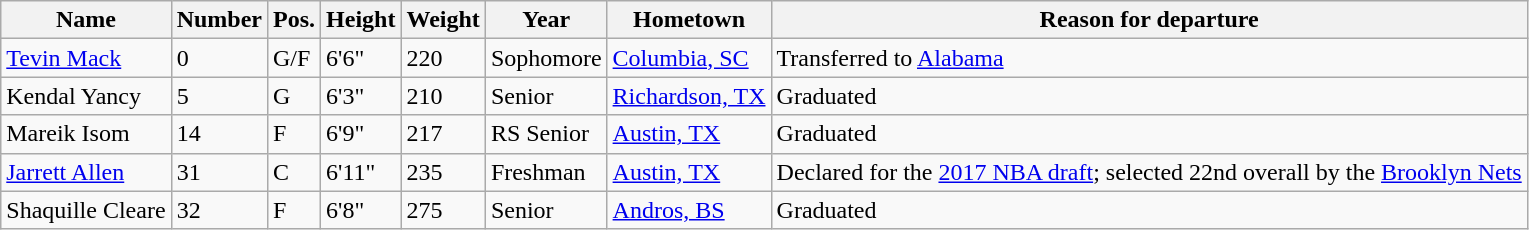<table class="wikitable sortable" border="1">
<tr>
<th>Name</th>
<th>Number</th>
<th>Pos.</th>
<th>Height</th>
<th>Weight</th>
<th>Year</th>
<th>Hometown</th>
<th class="unsortable">Reason for departure</th>
</tr>
<tr>
<td><a href='#'>Tevin Mack</a></td>
<td>0</td>
<td>G/F</td>
<td>6'6"</td>
<td>220</td>
<td>Sophomore</td>
<td><a href='#'>Columbia, SC</a></td>
<td>Transferred to <a href='#'>Alabama</a></td>
</tr>
<tr>
<td>Kendal Yancy</td>
<td>5</td>
<td>G</td>
<td>6'3"</td>
<td>210</td>
<td>Senior</td>
<td><a href='#'>Richardson, TX</a></td>
<td>Graduated</td>
</tr>
<tr>
<td>Mareik Isom</td>
<td>14</td>
<td>F</td>
<td>6'9"</td>
<td>217</td>
<td>RS Senior</td>
<td><a href='#'>Austin, TX</a></td>
<td>Graduated</td>
</tr>
<tr>
<td><a href='#'>Jarrett Allen</a></td>
<td>31</td>
<td>C</td>
<td>6'11"</td>
<td>235</td>
<td>Freshman</td>
<td><a href='#'>Austin, TX</a></td>
<td>Declared for the <a href='#'>2017 NBA draft</a>; selected 22nd overall by the <a href='#'>Brooklyn Nets</a></td>
</tr>
<tr>
<td>Shaquille Cleare</td>
<td>32</td>
<td>F</td>
<td>6'8"</td>
<td>275</td>
<td>Senior</td>
<td><a href='#'>Andros, BS</a></td>
<td>Graduated</td>
</tr>
</table>
